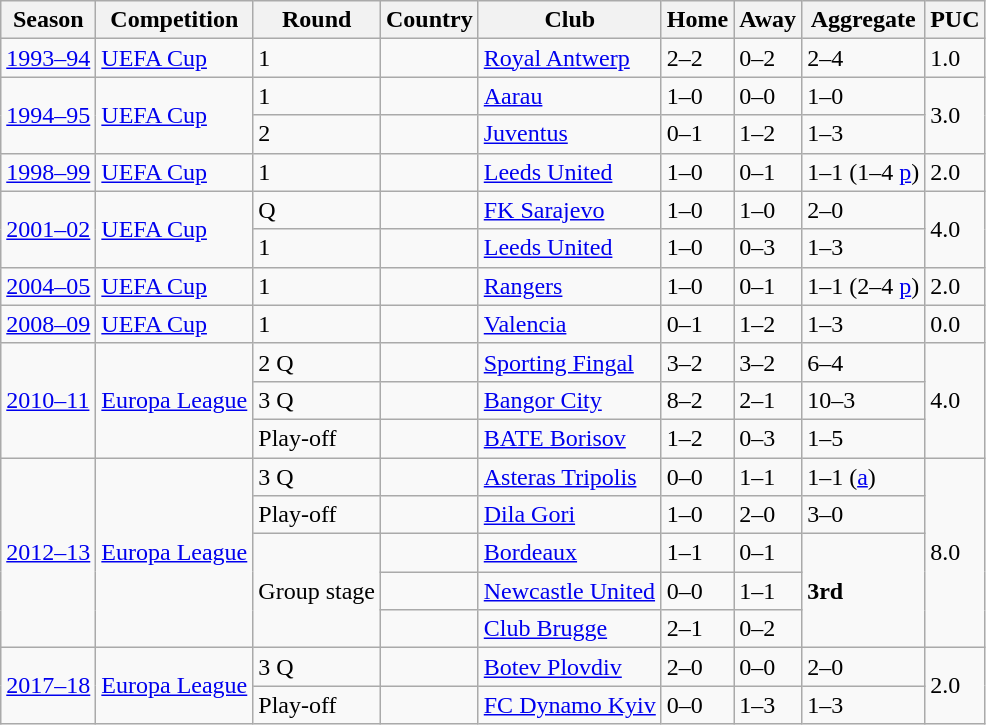<table class="wikitable" style="font-size:100%" bgcolor="#f7f8ff" cellpadding="2" cellspacing="2" border="1" style="font-size: 100%; border: gray solid 1px; border-collapse: collapse; text-align:center">
<tr>
<th>Season</th>
<th>Competition</th>
<th>Round</th>
<th>Country</th>
<th>Club</th>
<th>Home</th>
<th>Away</th>
<th>Aggregate</th>
<th>PUC</th>
</tr>
<tr>
<td><a href='#'>1993–94</a></td>
<td><a href='#'>UEFA Cup</a></td>
<td>1</td>
<td></td>
<td align="left"><a href='#'>Royal Antwerp</a></td>
<td>2–2</td>
<td>0–2</td>
<td>2–4</td>
<td>1.0</td>
</tr>
<tr>
<td rowspan="2"><a href='#'>1994–95</a></td>
<td rowspan="2"><a href='#'>UEFA Cup</a></td>
<td>1</td>
<td></td>
<td align="left"><a href='#'>Aarau</a></td>
<td>1–0</td>
<td>0–0</td>
<td>1–0</td>
<td rowspan="2">3.0</td>
</tr>
<tr>
<td>2</td>
<td></td>
<td align="left"><a href='#'>Juventus</a></td>
<td>0–1</td>
<td>1–2</td>
<td>1–3</td>
</tr>
<tr>
<td><a href='#'>1998–99</a></td>
<td><a href='#'>UEFA Cup</a></td>
<td>1</td>
<td></td>
<td align="left"><a href='#'>Leeds United</a></td>
<td>1–0</td>
<td>0–1</td>
<td>1–1 (1–4 <a href='#'>p</a>)</td>
<td>2.0</td>
</tr>
<tr>
<td rowspan="2"><a href='#'>2001–02</a></td>
<td rowspan="2"><a href='#'>UEFA Cup</a></td>
<td>Q</td>
<td></td>
<td align="left"><a href='#'>FK Sarajevo</a></td>
<td>1–0</td>
<td>1–0</td>
<td>2–0</td>
<td rowspan="2">4.0</td>
</tr>
<tr>
<td>1</td>
<td></td>
<td align="left"><a href='#'>Leeds United</a></td>
<td>1–0</td>
<td>0–3</td>
<td>1–3</td>
</tr>
<tr>
<td><a href='#'>2004–05</a></td>
<td><a href='#'>UEFA Cup</a></td>
<td>1</td>
<td></td>
<td align="left"><a href='#'>Rangers</a></td>
<td>1–0</td>
<td>0–1</td>
<td>1–1 (2–4 <a href='#'>p</a>)</td>
<td>2.0</td>
</tr>
<tr>
<td><a href='#'>2008–09</a></td>
<td><a href='#'>UEFA Cup</a></td>
<td>1</td>
<td></td>
<td align="left"><a href='#'>Valencia</a></td>
<td>0–1</td>
<td>1–2</td>
<td>1–3</td>
<td>0.0</td>
</tr>
<tr>
<td rowspan="3"><a href='#'>2010–11</a></td>
<td rowspan="3"><a href='#'>Europa League</a></td>
<td>2 Q</td>
<td></td>
<td align="left"><a href='#'>Sporting Fingal</a></td>
<td>3–2</td>
<td>3–2</td>
<td>6–4</td>
<td rowspan="3">4.0</td>
</tr>
<tr>
<td>3 Q</td>
<td></td>
<td align="left"><a href='#'>Bangor City</a></td>
<td>8–2</td>
<td>2–1</td>
<td>10–3</td>
</tr>
<tr>
<td>Play-off</td>
<td></td>
<td align="left"><a href='#'>BATE Borisov</a></td>
<td>1–2</td>
<td>0–3</td>
<td>1–5</td>
</tr>
<tr>
<td rowspan="5"><a href='#'>2012–13</a></td>
<td rowspan="5"><a href='#'>Europa League</a></td>
<td>3 Q</td>
<td></td>
<td align="left"><a href='#'>Asteras Tripolis</a></td>
<td>0–0</td>
<td>1–1</td>
<td>1–1 (<a href='#'>a</a>)</td>
<td rowspan="5">8.0</td>
</tr>
<tr>
<td>Play-off</td>
<td></td>
<td align="left"><a href='#'>Dila Gori</a></td>
<td>1–0</td>
<td>2–0</td>
<td>3–0</td>
</tr>
<tr>
<td rowspan="3">Group stage</td>
<td></td>
<td align="left"><a href='#'>Bordeaux</a></td>
<td>1–1</td>
<td>0–1</td>
<td rowspan="3"><strong>3rd</strong></td>
</tr>
<tr>
<td></td>
<td align="left"><a href='#'>Newcastle United</a></td>
<td>0–0</td>
<td>1–1</td>
</tr>
<tr>
<td></td>
<td align="left"><a href='#'>Club Brugge</a></td>
<td>2–1</td>
<td>0–2</td>
</tr>
<tr>
<td rowspan="2"><a href='#'>2017–18</a></td>
<td rowspan="2"><a href='#'>Europa League</a></td>
<td>3 Q</td>
<td></td>
<td align="left"><a href='#'>Botev Plovdiv</a></td>
<td>2–0</td>
<td>0–0</td>
<td>2–0</td>
<td rowspan="2">2.0</td>
</tr>
<tr>
<td>Play-off</td>
<td></td>
<td align="left"><a href='#'>FC Dynamo Kyiv</a></td>
<td>0–0</td>
<td>1–3</td>
<td>1–3</td>
</tr>
</table>
